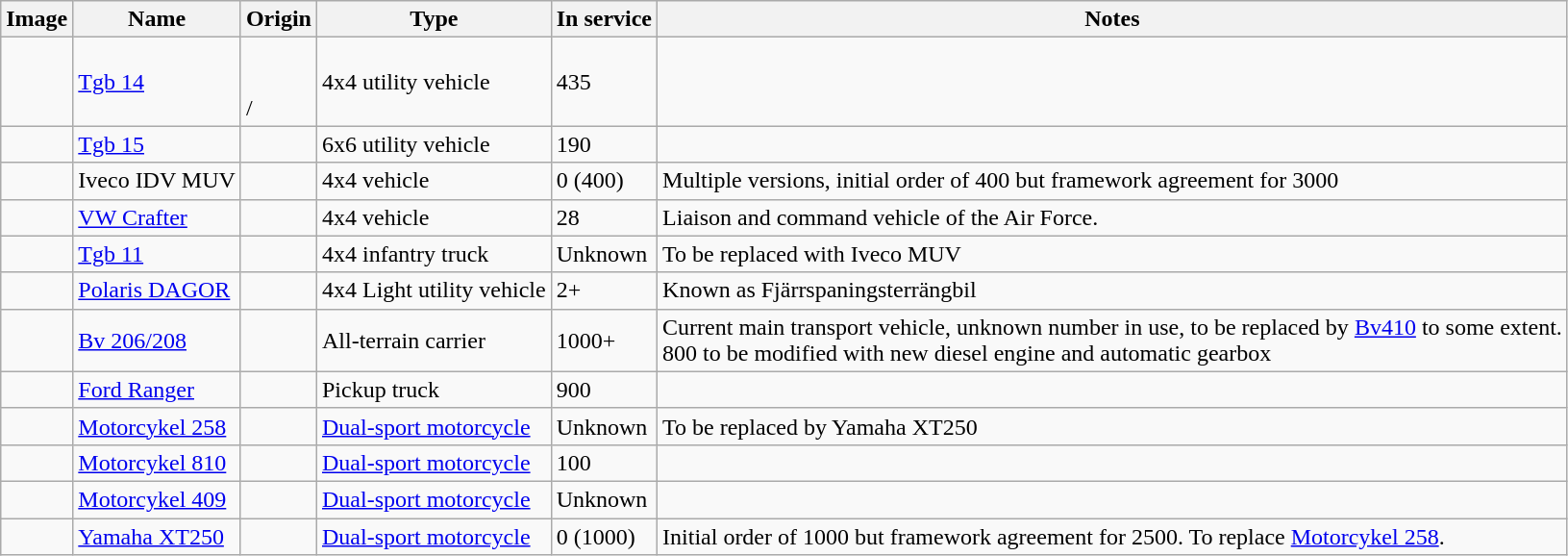<table class="wikitable">
<tr>
<th>Image</th>
<th>Name</th>
<th>Origin</th>
<th>Type</th>
<th>In service</th>
<th>Notes</th>
</tr>
<tr>
<td></td>
<td><a href='#'>Tgb 14</a></td>
<td><br><br>/ </td>
<td>4x4 utility vehicle</td>
<td>435</td>
<td></td>
</tr>
<tr>
<td></td>
<td><a href='#'>Tgb 15</a></td>
<td></td>
<td>6x6 utility vehicle</td>
<td>190</td>
<td></td>
</tr>
<tr>
<td></td>
<td>Iveco IDV MUV</td>
<td></td>
<td>4x4 vehicle</td>
<td>0 (400)</td>
<td>Multiple versions, initial order of 400 but framework agreement for 3000</td>
</tr>
<tr>
<td></td>
<td><a href='#'>VW Crafter</a></td>
<td></td>
<td>4x4 vehicle</td>
<td>28</td>
<td>Liaison and command vehicle of the Air Force.</td>
</tr>
<tr>
<td></td>
<td><a href='#'>Tgb 11</a></td>
<td></td>
<td>4x4 infantry truck</td>
<td>Unknown</td>
<td>To be replaced with Iveco MUV</td>
</tr>
<tr>
<td></td>
<td><a href='#'>Polaris DAGOR</a></td>
<td></td>
<td>4x4 Light utility vehicle</td>
<td>2+</td>
<td>Known as Fjärrspaningsterrängbil</td>
</tr>
<tr>
<td></td>
<td><a href='#'>Bv 206/208</a></td>
<td></td>
<td>All-terrain carrier</td>
<td>1000+</td>
<td>Current main transport vehicle, unknown number in use, to be replaced by <a href='#'>Bv410</a> to some extent.<br>800 to be modified with new diesel engine and automatic gearbox</td>
</tr>
<tr>
<td></td>
<td><a href='#'>Ford Ranger</a></td>
<td></td>
<td>Pickup truck</td>
<td>900</td>
<td></td>
</tr>
<tr>
<td></td>
<td><a href='#'>Motorcykel 258</a></td>
<td><br></td>
<td><a href='#'>Dual-sport motorcycle</a></td>
<td>Unknown</td>
<td>To be replaced by Yamaha XT250</td>
</tr>
<tr>
<td></td>
<td><a href='#'>Motorcykel 810</a></td>
<td></td>
<td><a href='#'>Dual-sport motorcycle</a></td>
<td>100</td>
<td></td>
</tr>
<tr>
<td></td>
<td><a href='#'>Motorcykel 409</a></td>
<td></td>
<td><a href='#'>Dual-sport motorcycle</a></td>
<td>Unknown</td>
<td></td>
</tr>
<tr>
<td></td>
<td><a href='#'>Yamaha XT250</a></td>
<td></td>
<td><a href='#'>Dual-sport motorcycle</a></td>
<td>0 (1000)</td>
<td>Initial order of 1000 but framework agreement for 2500. To replace <a href='#'>Motorcykel 258</a>.</td>
</tr>
</table>
